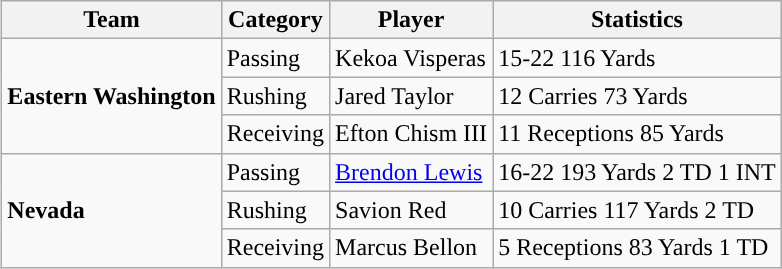<table class="wikitable" style="float: right;">
<tr>
<th>Team</th>
<th>Category</th>
<th>Player</th>
<th>Statistics</th>
</tr>
<tr>
<td rowspan=3><strong>Eastern Washington</strong></td>
<td>Passing</td>
<td>Kekoa Visperas</td>
<td>15-22 116 Yards</td>
</tr>
<tr>
<td>Rushing</td>
<td>Jared Taylor</td>
<td>12 Carries 73 Yards</td>
</tr>
<tr>
<td>Receiving</td>
<td>Efton Chism III</td>
<td>11 Receptions 85 Yards</td>
</tr>
<tr>
<td rowspan=3><strong>Nevada</strong></td>
<td>Passing</td>
<td><a href='#'>Brendon Lewis</a></td>
<td>16-22 193 Yards 2 TD 1 INT</td>
</tr>
<tr>
<td>Rushing</td>
<td>Savion Red</td>
<td>10 Carries 117 Yards 2 TD</td>
</tr>
<tr>
<td>Receiving</td>
<td>Marcus Bellon</td>
<td>5 Receptions 83 Yards 1 TD</td>
</tr>
</table>
